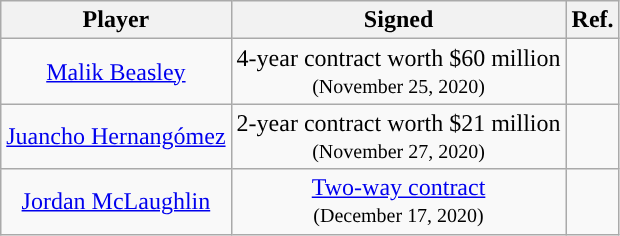<table class="wikitable sortable sortable" style="text-align: center">
<tr>
<th>Player</th>
<th>Signed</th>
<th>Ref.</th>
</tr>
<tr>
<td><a href='#'>Malik Beasley</a></td>
<td>4-year contract worth $60 million<br><small>(November 25, 2020)</small></td>
<td></td>
</tr>
<tr>
<td><a href='#'>Juancho Hernangómez</a></td>
<td>2-year contract worth $21 million<br><small>(November 27, 2020)</small></td>
<td></td>
</tr>
<tr>
<td><a href='#'>Jordan McLaughlin</a></td>
<td><a href='#'>Two-way contract</a><br><small>(December 17, 2020)</small></td>
<td></td>
</tr>
</table>
